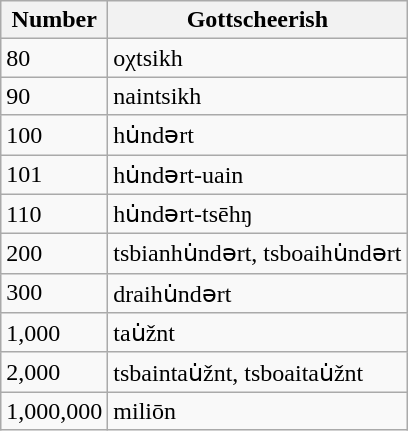<table class="wikitable">
<tr>
<th>Number</th>
<th>Gottscheerish</th>
</tr>
<tr>
<td>80</td>
<td>oχtsikh</td>
</tr>
<tr>
<td>90</td>
<td>naintsikh</td>
</tr>
<tr>
<td>100</td>
<td>hu̇ndərt</td>
</tr>
<tr>
<td>101</td>
<td>hu̇ndərt-uain</td>
</tr>
<tr>
<td>110</td>
<td>hu̇ndərt-tsēhŋ</td>
</tr>
<tr>
<td>200</td>
<td>tsbianhu̇ndərt, tsboaihu̇ndərt</td>
</tr>
<tr>
<td>300</td>
<td>draihu̇ndərt</td>
</tr>
<tr>
<td>1,000</td>
<td>tau̇žnt</td>
</tr>
<tr>
<td>2,000</td>
<td>tsbaintau̇žnt, tsboaitau̇žnt</td>
</tr>
<tr>
<td>1,000,000</td>
<td>miliōn</td>
</tr>
</table>
